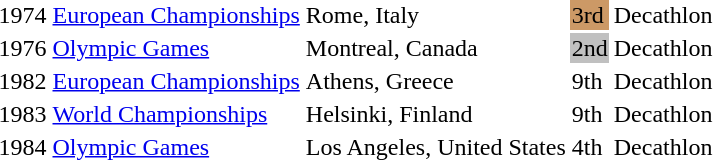<table>
<tr>
<td>1974</td>
<td><a href='#'>European Championships</a></td>
<td>Rome, Italy</td>
<td bgcolor="cc9966">3rd</td>
<td>Decathlon</td>
</tr>
<tr>
<td>1976</td>
<td><a href='#'>Olympic Games</a></td>
<td>Montreal, Canada</td>
<td bgcolor="silver">2nd</td>
<td>Decathlon</td>
</tr>
<tr>
<td>1982</td>
<td><a href='#'>European Championships</a></td>
<td>Athens, Greece</td>
<td>9th</td>
<td>Decathlon</td>
</tr>
<tr>
<td>1983</td>
<td><a href='#'>World Championships</a></td>
<td>Helsinki, Finland</td>
<td>9th</td>
<td>Decathlon</td>
</tr>
<tr>
<td>1984</td>
<td><a href='#'>Olympic Games</a></td>
<td>Los Angeles, United States</td>
<td>4th</td>
<td>Decathlon</td>
</tr>
</table>
